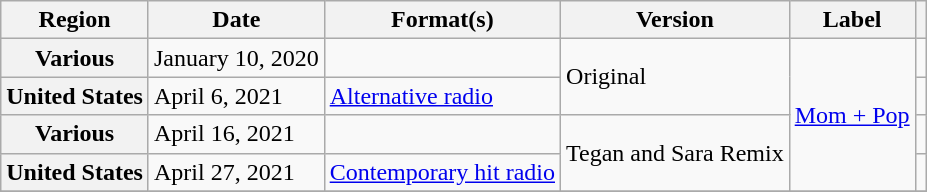<table class="wikitable plainrowheaders">
<tr>
<th scope="col">Region</th>
<th scope="col">Date</th>
<th scope="col">Format(s)</th>
<th scope="col">Version</th>
<th scope="col">Label</th>
<th scope="col"></th>
</tr>
<tr>
<th scope="row">Various</th>
<td>January 10, 2020</td>
<td></td>
<td rowspan="2">Original</td>
<td rowspan="4"><a href='#'>Mom + Pop</a></td>
<td></td>
</tr>
<tr>
<th scope="row">United States</th>
<td>April 6, 2021</td>
<td><a href='#'>Alternative radio</a></td>
<td></td>
</tr>
<tr>
<th scope="row">Various</th>
<td>April 16, 2021</td>
<td></td>
<td rowspan="2">Tegan and Sara Remix</td>
<td></td>
</tr>
<tr>
<th scope="row">United States</th>
<td>April 27, 2021</td>
<td><a href='#'>Contemporary hit radio</a></td>
<td></td>
</tr>
<tr>
</tr>
</table>
